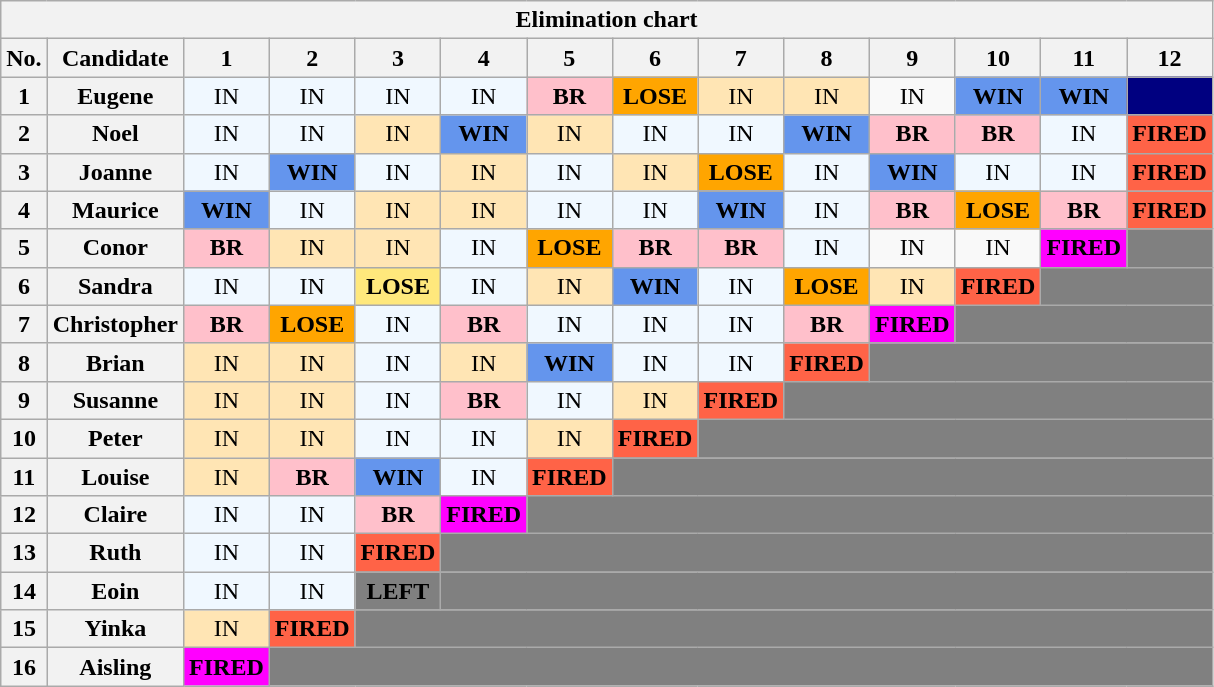<table class="wikitable" style="text-align:center">
<tr>
<th colspan="14">Elimination chart</th>
</tr>
<tr>
<th>No.</th>
<th>Candidate</th>
<th>1</th>
<th>2</th>
<th>3</th>
<th>4</th>
<th>5</th>
<th>6</th>
<th>7</th>
<th>8</th>
<th>9</th>
<th>10</th>
<th>11</th>
<th>12</th>
</tr>
<tr>
<th>1</th>
<th>Eugene</th>
<td style="background:#f0f8ff;">IN</td>
<td style="background:#f0f8ff;">IN</td>
<td style="background:#f0f8ff;">IN</td>
<td style="background:#f0f8ff;">IN</td>
<td style="background:pink;"><strong>BR</strong></td>
<td style="background:orange;"><strong>LOSE</strong></td>
<td style="background:#ffe5b4;">IN</td>
<td style="background:#ffe5b4;">IN</td>
<td>IN</td>
<td style="background:cornflowerblue;"><strong>WIN</strong></td>
<td style="background:cornflowerblue;"><strong>WIN</strong></td>
<td style="background:navy;"></td>
</tr>
<tr>
<th>2</th>
<th>Noel</th>
<td style="background:#f0f8ff;">IN</td>
<td style="background:#f0f8ff;">IN</td>
<td style="background:#ffe5b4;">IN</td>
<td style="background:cornflowerblue;"><strong>WIN</strong></td>
<td style="background:#ffe5b4;">IN</td>
<td style="background:#f0f8ff;">IN</td>
<td style="background:#f0f8ff;">IN</td>
<td style="background:cornflowerblue;"><strong>WIN</strong></td>
<td style="background:pink;"><strong>BR</strong></td>
<td style="background:pink;"><strong>BR</strong></td>
<td style="background:#f0f8ff;">IN</td>
<td style="background:tomato;"><span><strong>FIRED</strong></span></td>
</tr>
<tr>
<th>3</th>
<th>Joanne</th>
<td style="background:#f0f8ff;">IN</td>
<td style="background:cornflowerblue;"><strong>WIN</strong></td>
<td style="background:#f0f8ff;">IN</td>
<td style="background:#ffe5b4;">IN</td>
<td style="background:#f0f8ff;">IN</td>
<td style="background:#ffe5b4;">IN</td>
<td style="background:orange;"><strong>LOSE</strong></td>
<td style="background:#f0f8ff;">IN</td>
<td style="background:cornflowerblue;"><strong>WIN</strong></td>
<td style="background:#f0f8ff;">IN</td>
<td style="background:#f0f8ff;">IN</td>
<td style="background:tomato;"><span><strong>FIRED</strong></span></td>
</tr>
<tr>
<th>4</th>
<th>Maurice</th>
<td style="background:cornflowerblue;"><strong>WIN</strong></td>
<td style="background:#f0f8ff;">IN</td>
<td style="background:#ffe5b4;">IN</td>
<td style="background:#ffe5b4;">IN</td>
<td style="background:#f0f8ff;">IN</td>
<td style="background:#f0f8ff;">IN</td>
<td style="background:cornflowerblue;"><strong>WIN</strong></td>
<td style="background:#f0f8ff;">IN</td>
<td style="background:pink;"><strong>BR</strong></td>
<td style="background:orange;"><strong>LOSE</strong></td>
<td style="background:pink;"><strong>BR</strong></td>
<td style="background:tomato;"><span><strong>FIRED</strong></span></td>
</tr>
<tr>
<th>5</th>
<th>Conor</th>
<td style="background:pink;"><strong>BR</strong></td>
<td style="background:#ffe5b4;">IN</td>
<td style="background:#ffe5b4;">IN</td>
<td style="background:#f0f8ff;">IN</td>
<td style="background:orange;"><strong>LOSE</strong></td>
<td style="background:pink;"><strong>BR</strong></td>
<td style="background:pink;"><strong>BR</strong></td>
<td style="background:#f0f8ff;">IN</td>
<td>IN</td>
<td>IN</td>
<td style="background:magenta;"><span><strong>FIRED</strong></span></td>
<td colspan="14" style="background:gray;"></td>
</tr>
<tr>
<th>6</th>
<th>Sandra</th>
<td style="background:#f0f8ff;">IN</td>
<td style="background:#f0f8ff;">IN</td>
<td style="background:#ffe87c;"><strong>LOSE</strong></td>
<td style="background:#f0f8ff;">IN</td>
<td style="background:#ffe5b4;">IN</td>
<td style="background:cornflowerblue;"><strong>WIN</strong></td>
<td style="background:#f0f8ff;">IN</td>
<td style="background:orange;"><strong>LOSE</strong></td>
<td style="background:#ffe5b4;">IN</td>
<td style="background:tomato;"><span><strong>FIRED</strong></span></td>
<td colspan="14" style="background:gray;"></td>
</tr>
<tr>
<th>7</th>
<th>Christopher</th>
<td style="background:pink;"><strong>BR</strong></td>
<td style="background:orange;"><strong>LOSE</strong></td>
<td style="background:#f0f8ff;">IN</td>
<td style="background:pink;"><strong>BR</strong></td>
<td style="background:#f0f8ff;">IN</td>
<td style="background:#f0f8ff;">IN</td>
<td style="background:#f0f8ff;">IN</td>
<td style="background:pink;"><strong>BR</strong></td>
<td style="background:magenta;"><span><strong>FIRED</strong></span></td>
<td colspan="14" style="background:gray;"></td>
</tr>
<tr>
<th>8</th>
<th>Brian</th>
<td style="background:#ffe5b4;">IN</td>
<td style="background:#ffe5b4;">IN</td>
<td style="background:#f0f8ff;">IN</td>
<td style="background:#ffe5b4;">IN</td>
<td style="background:cornflowerblue;"><strong>WIN</strong></td>
<td style="background:#f0f8ff;">IN</td>
<td style="background:#f0f8ff;">IN</td>
<td style="background:tomato;"><span><strong>FIRED</strong></span></td>
<td colspan="9" style="background:gray;"></td>
</tr>
<tr>
<th>9</th>
<th>Susanne</th>
<td style="background:#ffe5b4;">IN</td>
<td style="background:#ffe5b4;">IN</td>
<td style="background:#f0f8ff;">IN</td>
<td style="background:pink;"><strong>BR</strong></td>
<td style="background:#f0f8ff;">IN</td>
<td style="background:#ffe5b4;">IN</td>
<td style="background:tomato;"><span><strong>FIRED</strong></span></td>
<td colspan="9" style="background:gray;"></td>
</tr>
<tr>
<th>10</th>
<th>Peter</th>
<td style="background:#ffe5b4;">IN</td>
<td style="background:#ffe5b4;">IN</td>
<td style="background:#f0f8ff;">IN</td>
<td style="background:#f0f8ff;">IN</td>
<td style="background:#ffe5b4;">IN</td>
<td style="background:tomato;"><span><strong>FIRED</strong></span></td>
<td colspan="9" style="background:gray;"></td>
</tr>
<tr>
<th>11</th>
<th>Louise</th>
<td style="background:#ffe5b4;">IN</td>
<td style="background:pink;"><strong>BR</strong></td>
<td style="background:cornflowerblue;"><strong>WIN</strong></td>
<td style="background:#f0f8ff;">IN</td>
<td style="background:tomato;"><span><strong>FIRED</strong></span></td>
<td colspan="10" style="background:gray;"></td>
</tr>
<tr>
<th>12</th>
<th>Claire</th>
<td style="background:#f0f8ff;">IN</td>
<td style="background:#f0f8ff;">IN</td>
<td style="background:pink;"><strong>BR</strong></td>
<td style="background:magenta;"><span><strong>FIRED</strong></span></td>
<td colspan="11" style="background:gray;"></td>
</tr>
<tr>
<th>13</th>
<th>Ruth</th>
<td style="background:#f0f8ff;">IN</td>
<td style="background:#f0f8ff;">IN</td>
<td style="background:tomato;"><span><strong>FIRED</strong></span></td>
<td colspan="12" style="background:gray;"></td>
</tr>
<tr>
<th>14</th>
<th>Eoin</th>
<td style="background:#f0f8ff;">IN</td>
<td style="background:#f0f8ff;">IN</td>
<td style="background:gray;"><span><strong>LEFT</strong></span></td>
<td colspan="12" style="background:gray;"></td>
</tr>
<tr>
<th>15</th>
<th>Yinka</th>
<td style="background:#ffe5b4;">IN</td>
<td style="background:tomato;"><span><strong>FIRED</strong></span></td>
<td colspan="13" style="background:gray;"></td>
</tr>
<tr>
<th>16</th>
<th>Aisling</th>
<td style="background:magenta;"><span><strong>FIRED</strong></span></td>
<td colspan="14" style="background:gray;"></td>
</tr>
</table>
